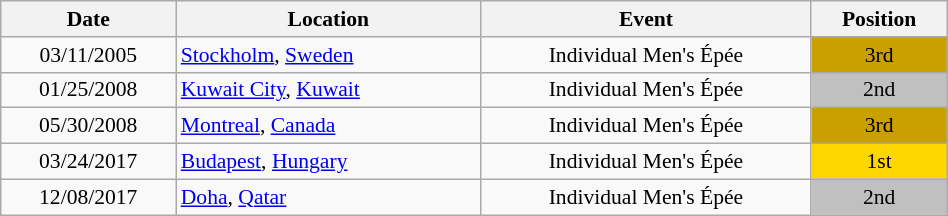<table class="wikitable" width="50%" style="font-size:90%; text-align:center;">
<tr>
<th>Date</th>
<th>Location</th>
<th>Event</th>
<th>Position</th>
</tr>
<tr>
<td>03/11/2005</td>
<td rowspan="1" align="left"> <a href='#'>Stockholm</a>, <a href='#'>Sweden</a></td>
<td>Individual Men's Épée</td>
<td bgcolor="caramel">3rd</td>
</tr>
<tr>
<td>01/25/2008</td>
<td rowspan="1" align="left"> <a href='#'>Kuwait City</a>, <a href='#'>Kuwait</a></td>
<td>Individual Men's Épée</td>
<td bgcolor="silver">2nd</td>
</tr>
<tr>
<td>05/30/2008</td>
<td rowspan="1" align="left"> <a href='#'>Montreal</a>, <a href='#'>Canada</a></td>
<td>Individual Men's Épée</td>
<td bgcolor="caramel">3rd</td>
</tr>
<tr>
<td>03/24/2017</td>
<td rowspan="1" align="left"> <a href='#'>Budapest</a>, <a href='#'>Hungary</a></td>
<td>Individual Men's Épée</td>
<td bgcolor="gold">1st</td>
</tr>
<tr>
<td>12/08/2017</td>
<td rowspan="1" align="left"> <a href='#'>Doha</a>, <a href='#'>Qatar</a></td>
<td>Individual Men's Épée</td>
<td bgcolor="silver">2nd</td>
</tr>
</table>
